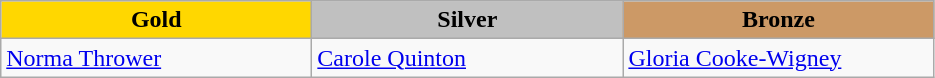<table class="wikitable" style="text-align:left">
<tr align="center">
<td width=200 bgcolor=gold><strong>Gold</strong></td>
<td width=200 bgcolor=silver><strong>Silver</strong></td>
<td width=200 bgcolor=CC9966><strong>Bronze</strong></td>
</tr>
<tr>
<td><a href='#'>Norma Thrower</a><br><em></em></td>
<td><a href='#'>Carole Quinton</a><br><em></em></td>
<td><a href='#'>Gloria Cooke-Wigney</a><br><em></em></td>
</tr>
</table>
